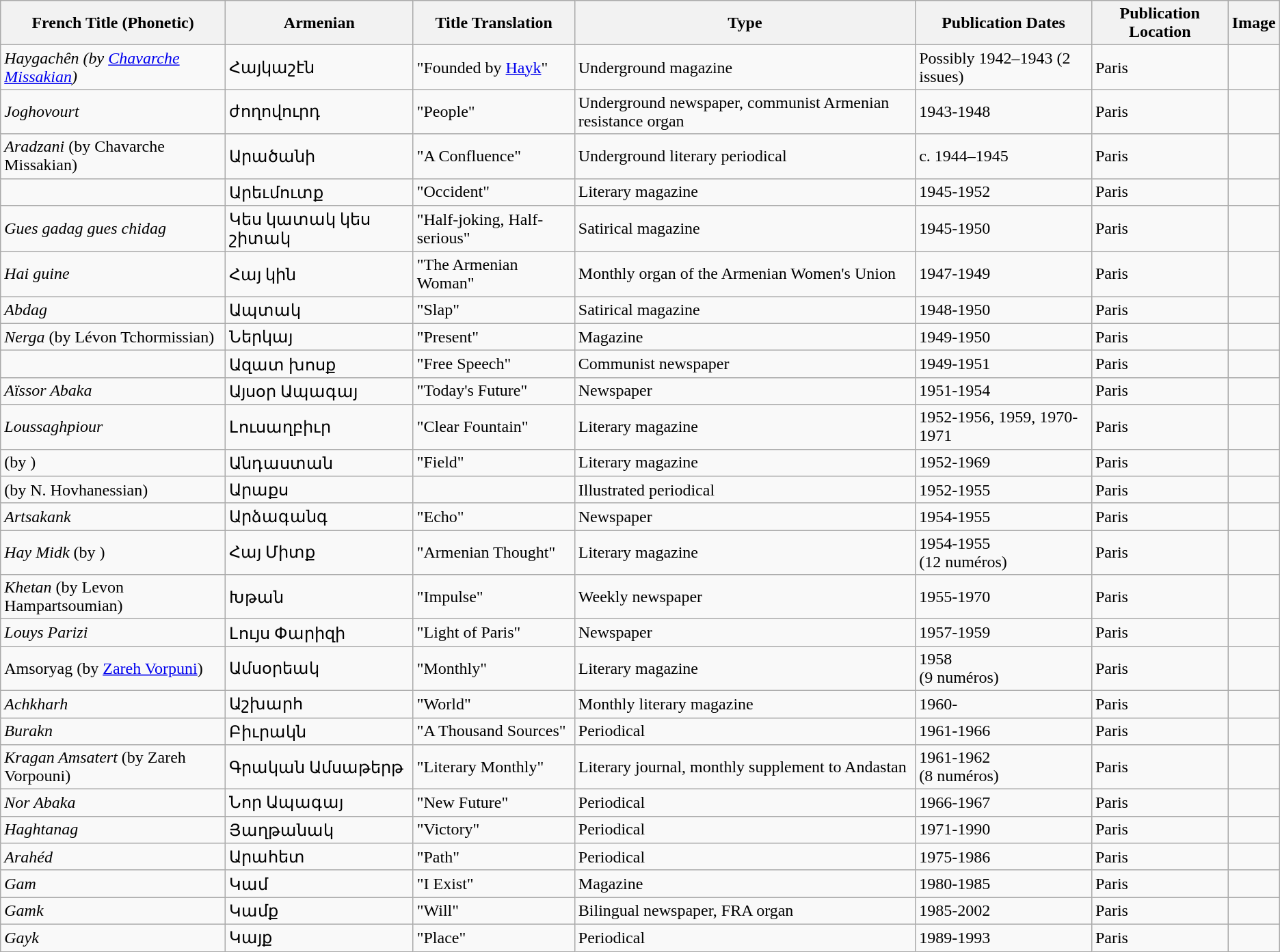<table class="wikitable">
<tr>
<th>French Title (Phonetic)</th>
<th>Armenian</th>
<th>Title Translation</th>
<th>Type</th>
<th>Publication Dates</th>
<th>Publication Location</th>
<th>Image</th>
</tr>
<tr>
<td><em>Haygachên (by <a href='#'>Chavarche Missakian</a>)</em></td>
<td>Հայկաշէն</td>
<td>"Founded by <a href='#'>Hayk</a>"</td>
<td>Underground magazine</td>
<td>Possibly 1942–1943 (2 issues)</td>
<td>Paris</td>
<td></td>
</tr>
<tr>
<td><em>Joghovourt</em></td>
<td>ժողովուրդ</td>
<td>"People"</td>
<td>Underground newspaper, communist Armenian resistance organ</td>
<td>1943-1948</td>
<td>Paris</td>
<td></td>
</tr>
<tr>
<td><em>Aradzani</em> (by Chavarche Missakian)</td>
<td>Արածանի</td>
<td>"A Confluence"</td>
<td>Underground literary periodical</td>
<td>c. 1944–1945</td>
<td>Paris</td>
<td></td>
</tr>
<tr>
<td></td>
<td>Արեւմուտք</td>
<td>"Occident"</td>
<td>Literary magazine</td>
<td>1945-1952</td>
<td>Paris</td>
<td></td>
</tr>
<tr>
<td><em>Gues gadag gues chidag</em></td>
<td>Կես կատակ կես շիտակ</td>
<td>"Half-joking, Half-serious"</td>
<td>Satirical magazine</td>
<td>1945-1950</td>
<td>Paris</td>
<td></td>
</tr>
<tr>
<td><em>Hai guine</em></td>
<td>Հայ կին</td>
<td>"The Armenian Woman"</td>
<td>Monthly organ of the Armenian Women's Union</td>
<td>1947-1949</td>
<td>Paris</td>
<td></td>
</tr>
<tr>
<td><em>Abdag</em></td>
<td>Ապտակ</td>
<td>"Slap"</td>
<td>Satirical magazine</td>
<td>1948-1950</td>
<td>Paris</td>
<td></td>
</tr>
<tr>
<td><em>Nerga</em> (by Lévon Tchormissian)</td>
<td>Ներկայ</td>
<td>"Present"</td>
<td>Magazine</td>
<td>1949-1950</td>
<td>Paris</td>
<td></td>
</tr>
<tr>
<td></td>
<td>Ազատ խոսք</td>
<td>"Free Speech"</td>
<td>Communist newspaper</td>
<td>1949-1951</td>
<td>Paris</td>
<td></td>
</tr>
<tr>
<td><em>Aïssor Abaka</em></td>
<td>Այսօր Ապագայ</td>
<td>"Today's Future"</td>
<td>Newspaper</td>
<td>1951-1954</td>
<td>Paris</td>
<td></td>
</tr>
<tr>
<td><em>Loussaghpiour</em></td>
<td>Լուսաղբիւր</td>
<td>"Clear Fountain"</td>
<td>Literary magazine</td>
<td>1952-1956, 1959, 1970-1971</td>
<td>Paris</td>
<td></td>
</tr>
<tr>
<td> (by )</td>
<td>Անդաստան</td>
<td>"Field"</td>
<td>Literary magazine</td>
<td>1952-1969</td>
<td>Paris</td>
<td></td>
</tr>
<tr>
<td> (by N. Hovhanessian)</td>
<td>Արաքս</td>
<td></td>
<td>Illustrated periodical</td>
<td>1952-1955</td>
<td>Paris</td>
<td></td>
</tr>
<tr>
<td><em>Artsakank</em></td>
<td>Արձագանգ</td>
<td>"Echo"</td>
<td>Newspaper</td>
<td>1954-1955</td>
<td>Paris</td>
<td></td>
</tr>
<tr>
<td><em>Hay Midk</em> (by )</td>
<td>Հայ Միտք</td>
<td>"Armenian Thought"</td>
<td>Literary magazine</td>
<td>1954-1955<br>(12 numéros)</td>
<td>Paris</td>
<td></td>
</tr>
<tr>
<td><em>Khetan</em> (by Levon Hampartsoumian)<em></em></td>
<td>Խթան</td>
<td>"Impulse"</td>
<td>Weekly newspaper</td>
<td>1955-1970</td>
<td>Paris</td>
<td></td>
</tr>
<tr>
<td><em>Louys Parizi</em></td>
<td>Լույս Փարիզի</td>
<td>"Light of Paris"</td>
<td>Newspaper</td>
<td>1957-1959</td>
<td>Paris</td>
<td></td>
</tr>
<tr>
<td>Amsoryag (by <a href='#'>Zareh Vorpuni</a>)</td>
<td>Ամսօրեակ</td>
<td>"Monthly"</td>
<td>Literary magazine</td>
<td>1958<br>(9 numéros)</td>
<td>Paris</td>
<td></td>
</tr>
<tr>
<td><em>Achkharh</em></td>
<td>Աշխարհ</td>
<td>"World"</td>
<td>Monthly literary magazine</td>
<td>1960-</td>
<td>Paris</td>
<td></td>
</tr>
<tr>
<td><em>Burakn</em></td>
<td>Բիւրակն</td>
<td>"A Thousand Sources"</td>
<td>Periodical</td>
<td>1961-1966</td>
<td>Paris</td>
<td></td>
</tr>
<tr>
<td><em>Kragan Amsatert</em> (by Zareh Vorpouni)</td>
<td>Գրական Ամսաթերթ</td>
<td>"Literary Monthly"</td>
<td>Literary journal, monthly supplement to Andastan</td>
<td>1961-1962<br>(8 numéros)</td>
<td>Paris</td>
<td></td>
</tr>
<tr>
<td><em>Nor Abaka</em></td>
<td>Նոր Ապագայ</td>
<td>"New Future"</td>
<td>Periodical</td>
<td>1966-1967</td>
<td>Paris</td>
<td></td>
</tr>
<tr>
<td><em>Haghtanag</em></td>
<td>Յաղթանակ</td>
<td>"Victory"</td>
<td>Periodical</td>
<td>1971-1990</td>
<td>Paris</td>
<td></td>
</tr>
<tr>
<td><em>Arahéd</em></td>
<td>Արահետ</td>
<td>"Path"</td>
<td>Periodical</td>
<td>1975-1986</td>
<td>Paris</td>
<td></td>
</tr>
<tr>
<td><em>Gam</em></td>
<td>Կամ</td>
<td>"I Exist"</td>
<td>Magazine</td>
<td>1980-1985</td>
<td>Paris</td>
<td></td>
</tr>
<tr>
<td><em>Gamk</em></td>
<td>Կամք</td>
<td>"Will"</td>
<td>Bilingual newspaper, FRA organ</td>
<td>1985-2002</td>
<td>Paris</td>
<td></td>
</tr>
<tr>
<td><em>Gayk</em></td>
<td>Կայք</td>
<td>"Place"</td>
<td>Periodical</td>
<td>1989-1993</td>
<td>Paris</td>
<td></td>
</tr>
</table>
